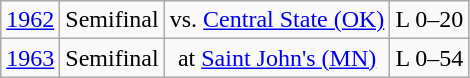<table class="wikitable">
<tr align="center">
<td><a href='#'>1962</a></td>
<td>Semifinal</td>
<td>vs. <a href='#'>Central State (OK)</a></td>
<td>L 0–20</td>
</tr>
<tr align="center">
<td><a href='#'>1963</a></td>
<td>Semifinal</td>
<td>at <a href='#'>Saint John's (MN)</a></td>
<td>L 0–54</td>
</tr>
</table>
